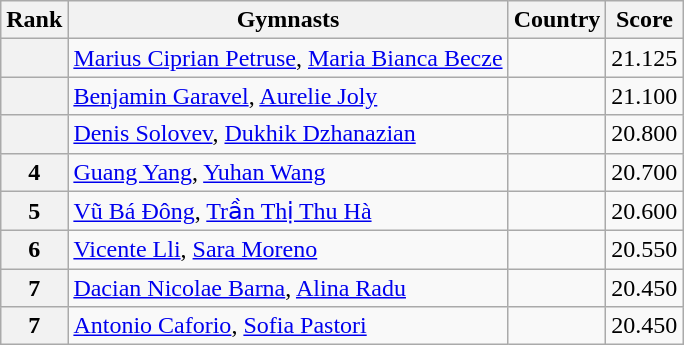<table class="wikitable sortable">
<tr>
<th>Rank</th>
<th>Gymnasts</th>
<th>Country</th>
<th>Score</th>
</tr>
<tr>
<th></th>
<td><a href='#'>Marius Ciprian Petruse</a>, <a href='#'>Maria Bianca Becze</a></td>
<td></td>
<td>21.125</td>
</tr>
<tr>
<th></th>
<td><a href='#'>Benjamin Garavel</a>, <a href='#'>Aurelie Joly</a></td>
<td></td>
<td>21.100</td>
</tr>
<tr>
<th></th>
<td><a href='#'>Denis Solovev</a>, <a href='#'>Dukhik Dzhanazian</a></td>
<td></td>
<td>20.800</td>
</tr>
<tr>
<th>4</th>
<td><a href='#'>Guang Yang</a>, <a href='#'>Yuhan Wang</a></td>
<td></td>
<td>20.700</td>
</tr>
<tr>
<th>5</th>
<td><a href='#'>Vũ Bá Đông</a>, <a href='#'>Trần Thị Thu Hà</a></td>
<td></td>
<td>20.600</td>
</tr>
<tr>
<th>6</th>
<td><a href='#'>Vicente Lli</a>, <a href='#'>Sara Moreno</a></td>
<td></td>
<td>20.550</td>
</tr>
<tr>
<th>7</th>
<td><a href='#'>Dacian Nicolae Barna</a>, <a href='#'>Alina Radu</a></td>
<td></td>
<td>20.450</td>
</tr>
<tr>
<th>7</th>
<td><a href='#'>Antonio Caforio</a>, <a href='#'>Sofia Pastori</a></td>
<td></td>
<td>20.450</td>
</tr>
</table>
